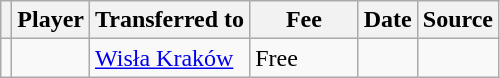<table class="wikitable plainrowheaders sortable">
<tr>
<th></th>
<th scope="col">Player</th>
<th>Transferred to</th>
<th style="width: 65px;">Fee</th>
<th scope="col">Date</th>
<th scope="col">Source</th>
</tr>
<tr>
<td align="center"></td>
<td></td>
<td> <a href='#'>Wisła Kraków</a></td>
<td>Free</td>
<td></td>
<td></td>
</tr>
</table>
